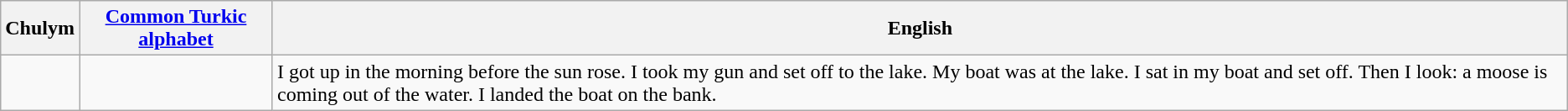<table class="wikitable">
<tr>
<th>Chulym</th>
<th><a href='#'>Common Turkic alphabet</a></th>
<th>English</th>
</tr>
<tr>
<td></td>
<td></td>
<td>I got up in the morning before the sun rose. I took my gun and set off to the lake. My boat was at the lake. I sat in my boat and set off. Then I look: a moose is coming out of the water. I landed the boat on the bank.</td>
</tr>
</table>
